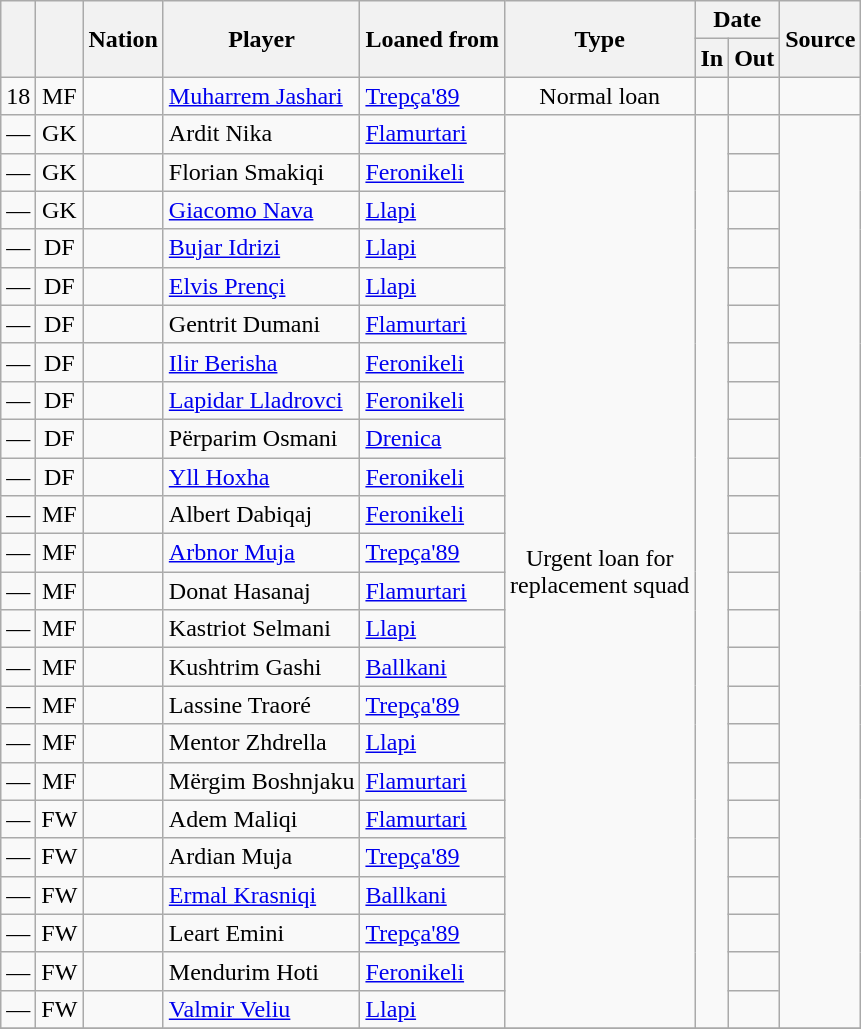<table class="wikitable" style="text-align:center;">
<tr>
<th rowspan="2"></th>
<th rowspan="2"></th>
<th rowspan="2">Nation</th>
<th rowspan="2">Player</th>
<th rowspan="2">Loaned from</th>
<th rowspan="2">Type</th>
<th colspan="2">Date</th>
<th rowspan="2">Source</th>
</tr>
<tr>
<th>In</th>
<th>Out</th>
</tr>
<tr>
<td>18</td>
<td>MF</td>
<td></td>
<td align="left"><a href='#'>Muharrem Jashari</a></td>
<td align="left"> <a href='#'>Trepça'89</a></td>
<td>Normal loan</td>
<td></td>
<td></td>
<td></td>
</tr>
<tr>
<td>—</td>
<td>GK</td>
<td></td>
<td align="left">Ardit Nika</td>
<td align="left"> <a href='#'>Flamurtari</a></td>
<td rowspan="24">Urgent loan for<br>replacement squad</td>
<td rowspan="24"></td>
<td></td>
<td rowspan="24"></td>
</tr>
<tr>
<td>—</td>
<td>GK</td>
<td></td>
<td align="left">Florian Smakiqi</td>
<td align="left"> <a href='#'>Feronikeli</a></td>
<td></td>
</tr>
<tr>
<td>—</td>
<td>GK</td>
<td></td>
<td align="left"><a href='#'>Giacomo Nava</a></td>
<td align="left"> <a href='#'>Llapi</a></td>
<td></td>
</tr>
<tr>
<td>—</td>
<td>DF</td>
<td></td>
<td align="left"><a href='#'>Bujar Idrizi</a></td>
<td align="left"> <a href='#'>Llapi</a></td>
<td></td>
</tr>
<tr>
<td>—</td>
<td>DF</td>
<td></td>
<td align="left"><a href='#'>Elvis Prençi</a></td>
<td align="left"> <a href='#'>Llapi</a></td>
<td></td>
</tr>
<tr>
<td>—</td>
<td>DF</td>
<td></td>
<td align="left">Gentrit Dumani</td>
<td align="left"> <a href='#'>Flamurtari</a></td>
<td></td>
</tr>
<tr>
<td>—</td>
<td>DF</td>
<td></td>
<td align="left"><a href='#'>Ilir Berisha</a></td>
<td align="left"> <a href='#'>Feronikeli</a></td>
<td></td>
</tr>
<tr>
<td>—</td>
<td>DF</td>
<td></td>
<td align="left"><a href='#'>Lapidar Lladrovci</a></td>
<td align="left"> <a href='#'>Feronikeli</a></td>
<td></td>
</tr>
<tr>
<td>—</td>
<td>DF</td>
<td></td>
<td align="left">Përparim Osmani</td>
<td align="left"> <a href='#'>Drenica</a></td>
<td></td>
</tr>
<tr>
<td>—</td>
<td>DF</td>
<td></td>
<td align="left"><a href='#'>Yll Hoxha</a></td>
<td align="left"> <a href='#'>Feronikeli</a></td>
<td></td>
</tr>
<tr>
<td>—</td>
<td>MF</td>
<td></td>
<td align="left">Albert Dabiqaj</td>
<td align="left"> <a href='#'>Feronikeli</a></td>
<td></td>
</tr>
<tr>
<td>—</td>
<td>MF</td>
<td></td>
<td align="left"><a href='#'>Arbnor Muja</a></td>
<td align="left"> <a href='#'>Trepça'89</a></td>
<td></td>
</tr>
<tr>
<td>—</td>
<td>MF</td>
<td></td>
<td align="left">Donat Hasanaj</td>
<td align="left"> <a href='#'>Flamurtari</a></td>
<td></td>
</tr>
<tr>
<td>—</td>
<td>MF</td>
<td></td>
<td align="left">Kastriot Selmani</td>
<td align="left"> <a href='#'>Llapi</a></td>
<td></td>
</tr>
<tr>
<td>—</td>
<td>MF</td>
<td></td>
<td align="left">Kushtrim Gashi</td>
<td align="left"> <a href='#'>Ballkani</a></td>
<td></td>
</tr>
<tr>
<td>—</td>
<td>MF</td>
<td></td>
<td align="left">Lassine Traoré</td>
<td align="left"> <a href='#'>Trepça'89</a></td>
<td></td>
</tr>
<tr>
<td>—</td>
<td>MF</td>
<td></td>
<td align="left">Mentor Zhdrella</td>
<td align="left"> <a href='#'>Llapi</a></td>
<td></td>
</tr>
<tr>
<td>—</td>
<td>MF</td>
<td></td>
<td align="left">Mërgim Boshnjaku</td>
<td align="left"> <a href='#'>Flamurtari</a></td>
<td></td>
</tr>
<tr>
<td>—</td>
<td>FW</td>
<td></td>
<td align="left">Adem Maliqi</td>
<td align="left"> <a href='#'>Flamurtari</a></td>
<td></td>
</tr>
<tr>
<td>—</td>
<td>FW</td>
<td></td>
<td align="left">Ardian Muja</td>
<td align="left"> <a href='#'>Trepça'89</a></td>
<td></td>
</tr>
<tr>
<td>—</td>
<td>FW</td>
<td></td>
<td align="left"><a href='#'>Ermal Krasniqi</a></td>
<td align="left"> <a href='#'>Ballkani</a></td>
<td></td>
</tr>
<tr>
<td>—</td>
<td>FW</td>
<td></td>
<td align="left">Leart Emini</td>
<td align="left"> <a href='#'>Trepça'89</a></td>
<td></td>
</tr>
<tr>
<td>—</td>
<td>FW</td>
<td></td>
<td align="left">Mendurim Hoti</td>
<td align="left"> <a href='#'>Feronikeli</a></td>
<td></td>
</tr>
<tr>
<td>—</td>
<td>FW</td>
<td></td>
<td align="left"><a href='#'>Valmir Veliu</a></td>
<td align="left"> <a href='#'>Llapi</a></td>
<td></td>
</tr>
<tr>
</tr>
</table>
